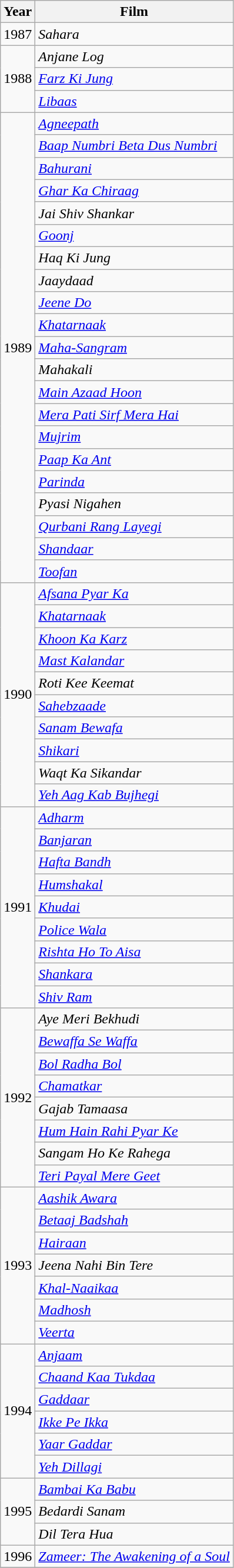<table class="wikitable sortable">
<tr>
<th>Year</th>
<th>Film</th>
</tr>
<tr>
<td>1987</td>
<td><em>Sahara</em></td>
</tr>
<tr>
<td rowspan="3">1988</td>
<td><em>Anjane Log</em></td>
</tr>
<tr>
<td><em><a href='#'>Farz Ki Jung</a></em></td>
</tr>
<tr>
<td><em><a href='#'>Libaas</a></em></td>
</tr>
<tr>
<td rowspan="21">1989</td>
<td><em><a href='#'>Agneepath</a></em></td>
</tr>
<tr>
<td><em><a href='#'>Baap Numbri Beta Dus Numbri</a></em></td>
</tr>
<tr>
<td><em><a href='#'>Bahurani</a></em></td>
</tr>
<tr>
<td><em><a href='#'>Ghar Ka Chiraag</a></em></td>
</tr>
<tr>
<td><em>Jai Shiv Shankar</em></td>
</tr>
<tr>
<td><em><a href='#'>Goonj</a></em></td>
</tr>
<tr>
<td><em>Haq Ki Jung</em></td>
</tr>
<tr>
<td><em>Jaaydaad</em></td>
</tr>
<tr>
<td><em><a href='#'>Jeene Do</a></em></td>
</tr>
<tr>
<td><em><a href='#'>Khatarnaak</a></em></td>
</tr>
<tr>
<td><em><a href='#'>Maha-Sangram</a></em></td>
</tr>
<tr>
<td><em>Mahakali</em></td>
</tr>
<tr>
<td><em><a href='#'>Main Azaad Hoon</a></em></td>
</tr>
<tr>
<td><em><a href='#'>Mera Pati Sirf Mera Hai</a></em></td>
</tr>
<tr>
<td><em><a href='#'>Mujrim</a></em></td>
</tr>
<tr>
<td><em><a href='#'>Paap Ka Ant</a></em></td>
</tr>
<tr>
<td><em><a href='#'>Parinda</a></em></td>
</tr>
<tr>
<td><em>Pyasi Nigahen</em></td>
</tr>
<tr>
<td><em><a href='#'>Qurbani Rang Layegi</a></em></td>
</tr>
<tr>
<td><em><a href='#'>Shandaar</a></em></td>
</tr>
<tr>
<td><em><a href='#'>Toofan</a></em></td>
</tr>
<tr>
<td rowspan="10">1990</td>
<td><em><a href='#'>Afsana Pyar Ka</a></em></td>
</tr>
<tr>
<td><em><a href='#'>Khatarnaak</a></em></td>
</tr>
<tr>
<td><em><a href='#'>Khoon Ka Karz</a></em></td>
</tr>
<tr>
<td><em><a href='#'>Mast Kalandar</a></em></td>
</tr>
<tr>
<td><em>Roti Kee Keemat</em></td>
</tr>
<tr>
<td><em><a href='#'>Sahebzaade</a></em></td>
</tr>
<tr>
<td><em><a href='#'>Sanam Bewafa</a></em></td>
</tr>
<tr>
<td><em><a href='#'>Shikari</a></em></td>
</tr>
<tr>
<td><em>Waqt Ka Sikandar</em></td>
</tr>
<tr>
<td><em><a href='#'>Yeh Aag Kab Bujhegi</a></em></td>
</tr>
<tr>
<td rowspan="9">1991</td>
<td><em><a href='#'>Adharm</a></em></td>
</tr>
<tr>
<td><em><a href='#'>Banjaran</a></em></td>
</tr>
<tr>
<td><em><a href='#'>Hafta Bandh</a></em></td>
</tr>
<tr>
<td><em><a href='#'>Humshakal</a></em></td>
</tr>
<tr>
<td><em><a href='#'>Khudai</a></em></td>
</tr>
<tr>
<td><em><a href='#'>Police Wala</a></em></td>
</tr>
<tr>
<td><em><a href='#'>Rishta Ho To Aisa</a></em></td>
</tr>
<tr>
<td><em><a href='#'>Shankara</a></em></td>
</tr>
<tr>
<td><em><a href='#'>Shiv Ram</a></em></td>
</tr>
<tr>
<td rowspan="8">1992</td>
<td><em>Aye Meri Bekhudi</em></td>
</tr>
<tr>
<td><em><a href='#'>Bewaffa Se Waffa</a></em></td>
</tr>
<tr>
<td><em><a href='#'>Bol Radha Bol</a></em></td>
</tr>
<tr>
<td><em><a href='#'>Chamatkar</a></em></td>
</tr>
<tr>
<td><em>Gajab Tamaasa</em></td>
</tr>
<tr>
<td><em><a href='#'>Hum Hain Rahi Pyar Ke</a></em></td>
</tr>
<tr>
<td><em>Sangam Ho Ke Rahega</em></td>
</tr>
<tr>
<td><em><a href='#'>Teri Payal Mere Geet</a></em></td>
</tr>
<tr>
<td rowspan="7">1993</td>
<td><em><a href='#'>Aashik Awara</a></em></td>
</tr>
<tr>
<td><em><a href='#'>Betaaj Badshah</a></em></td>
</tr>
<tr>
<td><em><a href='#'>Hairaan</a></em></td>
</tr>
<tr>
<td><em>Jeena Nahi Bin Tere</em></td>
</tr>
<tr>
<td><em><a href='#'>Khal-Naaikaa</a></em></td>
</tr>
<tr>
<td><em><a href='#'>Madhosh</a></em></td>
</tr>
<tr>
<td><em><a href='#'>Veerta</a></em></td>
</tr>
<tr>
<td rowspan="6">1994</td>
<td><em><a href='#'>Anjaam</a></em></td>
</tr>
<tr>
<td><em><a href='#'>Chaand Kaa Tukdaa</a></em></td>
</tr>
<tr>
<td><em><a href='#'>Gaddaar</a></em></td>
</tr>
<tr>
<td><em><a href='#'>Ikke Pe Ikka</a></em></td>
</tr>
<tr>
<td><em><a href='#'>Yaar Gaddar</a></em></td>
</tr>
<tr>
<td><em><a href='#'>Yeh Dillagi</a></em></td>
</tr>
<tr>
<td rowspan="3">1995</td>
<td><em><a href='#'>Bambai Ka Babu</a></em></td>
</tr>
<tr>
<td><em>Bedardi Sanam</em></td>
</tr>
<tr>
<td><em>Dil Tera Hua</em></td>
</tr>
<tr>
<td>1996</td>
<td><em><a href='#'>Zameer: The Awakening of a Soul</a></em></td>
</tr>
<tr>
</tr>
</table>
